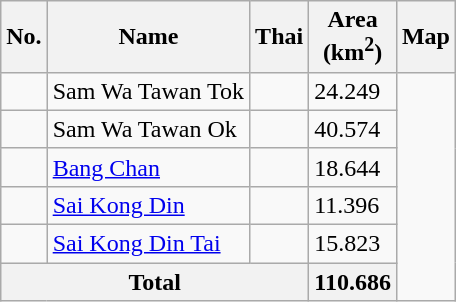<table class="wikitable sortable">
<tr>
<th>No.</th>
<th>Name</th>
<th>Thai</th>
<th>Area<br>(km<sup>2</sup>)</th>
<th>Map</th>
</tr>
<tr>
<td></td>
<td>Sam Wa Tawan Tok</td>
<td></td>
<td><div>24.249</div></td>
<td rowspan=6></td>
</tr>
<tr>
<td></td>
<td>Sam Wa Tawan Ok</td>
<td></td>
<td><div>40.574</div></td>
</tr>
<tr>
<td></td>
<td><a href='#'>Bang Chan</a></td>
<td></td>
<td><div>18.644</div></td>
</tr>
<tr>
<td></td>
<td><a href='#'>Sai Kong Din</a></td>
<td></td>
<td><div>11.396</div></td>
</tr>
<tr>
<td></td>
<td><a href='#'>Sai Kong Din Tai</a></td>
<td></td>
<td><div>15.823</div></td>
</tr>
<tr>
<th colspan=3>Total</th>
<th><div>110.686</div></th>
</tr>
</table>
